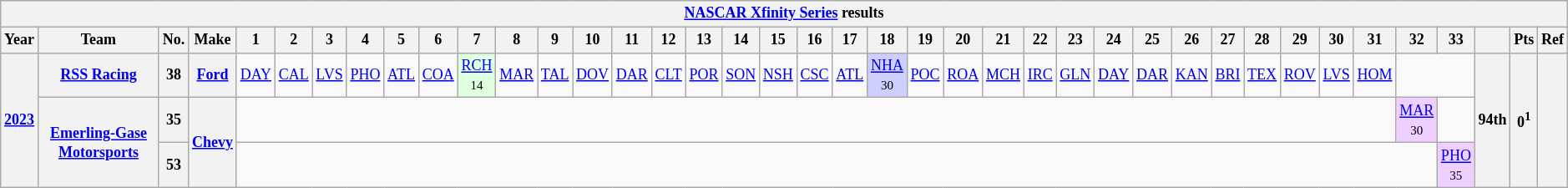<table class="wikitable" style="text-align:center; font-size:75%">
<tr>
<th colspan=40><a href='#'>NASCAR Xfinity Series</a> results</th>
</tr>
<tr>
<th>Year</th>
<th>Team</th>
<th>No.</th>
<th>Make</th>
<th>1</th>
<th>2</th>
<th>3</th>
<th>4</th>
<th>5</th>
<th>6</th>
<th>7</th>
<th>8</th>
<th>9</th>
<th>10</th>
<th>11</th>
<th>12</th>
<th>13</th>
<th>14</th>
<th>15</th>
<th>16</th>
<th>17</th>
<th>18</th>
<th>19</th>
<th>20</th>
<th>21</th>
<th>22</th>
<th>23</th>
<th>24</th>
<th>25</th>
<th>26</th>
<th>27</th>
<th>28</th>
<th>29</th>
<th>30</th>
<th>31</th>
<th>32</th>
<th>33</th>
<th></th>
<th>Pts</th>
<th>Ref</th>
</tr>
<tr>
<th rowspan=3><a href='#'>2023</a></th>
<th><a href='#'>RSS Racing</a></th>
<th>38</th>
<th><a href='#'>Ford</a></th>
<td><a href='#'>DAY</a></td>
<td><a href='#'>CAL</a></td>
<td><a href='#'>LVS</a></td>
<td><a href='#'>PHO</a></td>
<td><a href='#'>ATL</a></td>
<td><a href='#'>COA</a></td>
<td style="background:#DFFFDF;"><a href='#'>RCH</a><br><small>14</small></td>
<td><a href='#'>MAR</a></td>
<td><a href='#'>TAL</a></td>
<td><a href='#'>DOV</a></td>
<td><a href='#'>DAR</a></td>
<td><a href='#'>CLT</a></td>
<td><a href='#'>POR</a></td>
<td><a href='#'>SON</a></td>
<td><a href='#'>NSH</a></td>
<td><a href='#'>CSC</a></td>
<td><a href='#'>ATL</a></td>
<td style="background:#CFCFFF;"><a href='#'>NHA</a><br><small>30</small></td>
<td><a href='#'>POC</a></td>
<td><a href='#'>ROA</a></td>
<td><a href='#'>MCH</a></td>
<td><a href='#'>IRC</a></td>
<td><a href='#'>GLN</a></td>
<td><a href='#'>DAY</a></td>
<td><a href='#'>DAR</a></td>
<td><a href='#'>KAN</a></td>
<td><a href='#'>BRI</a></td>
<td><a href='#'>TEX</a></td>
<td><a href='#'>ROV</a></td>
<td><a href='#'>LVS</a></td>
<td><a href='#'>HOM</a></td>
<td colspan=2></td>
<th rowspan=3>94th</th>
<th rowspan=3>0<sup>1</sup></th>
<th rowspan=3></th>
</tr>
<tr>
<th rowspan=2><a href='#'>Emerling-Gase Motorsports</a></th>
<th>35</th>
<th rowspan=2><a href='#'>Chevy</a></th>
<td colspan=31></td>
<td style="background:#EFCFFF;"><a href='#'>MAR</a><br><small>30</small></td>
<td></td>
</tr>
<tr>
<th>53</th>
<td colspan=32></td>
<td style="background:#EFCFFF;"><a href='#'>PHO</a><br><small>35</small></td>
</tr>
</table>
